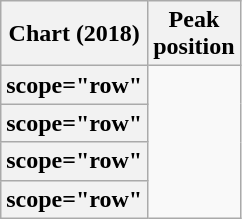<table class="wikitable sortable plainrowheaders" style="text-align:center">
<tr>
<th scope="col">Chart (2018)</th>
<th scope="col">Peak<br>position</th>
</tr>
<tr>
<th>scope="row"</th>
</tr>
<tr>
<th>scope="row"</th>
</tr>
<tr>
<th>scope="row"</th>
</tr>
<tr>
<th>scope="row"</th>
</tr>
</table>
